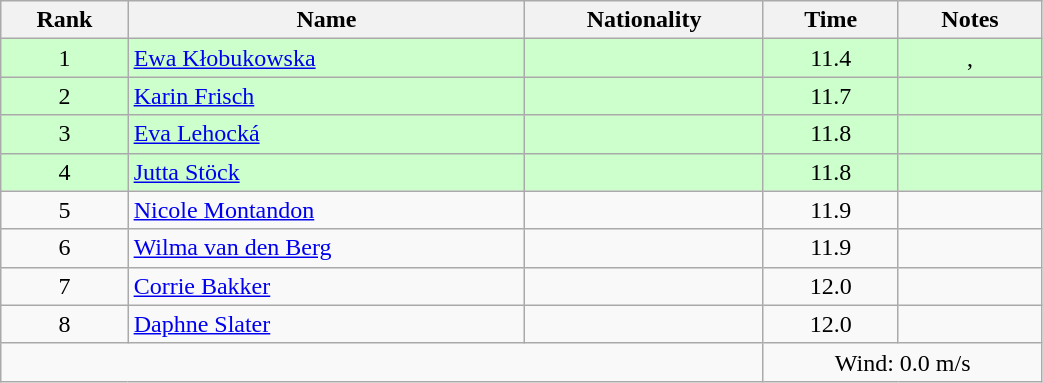<table class="wikitable sortable" style="text-align:center;width: 55%">
<tr>
<th>Rank</th>
<th>Name</th>
<th>Nationality</th>
<th>Time</th>
<th>Notes</th>
</tr>
<tr bgcolor=ccffcc>
<td>1</td>
<td align=left><a href='#'>Ewa Kłobukowska</a></td>
<td align=left></td>
<td>11.4</td>
<td>, </td>
</tr>
<tr bgcolor=ccffcc>
<td>2</td>
<td align=left><a href='#'>Karin Frisch</a></td>
<td align=left></td>
<td>11.7</td>
<td></td>
</tr>
<tr bgcolor=ccffcc>
<td>3</td>
<td align=left><a href='#'>Eva Lehocká</a></td>
<td align=left></td>
<td>11.8</td>
<td></td>
</tr>
<tr bgcolor=ccffcc>
<td>4</td>
<td align=left><a href='#'>Jutta Stöck</a></td>
<td align=left></td>
<td>11.8</td>
<td></td>
</tr>
<tr>
<td>5</td>
<td align=left><a href='#'>Nicole Montandon</a></td>
<td align=left></td>
<td>11.9</td>
<td></td>
</tr>
<tr>
<td>6</td>
<td align=left><a href='#'>Wilma van den Berg</a></td>
<td align=left></td>
<td>11.9</td>
<td></td>
</tr>
<tr>
<td>7</td>
<td align=left><a href='#'>Corrie Bakker</a></td>
<td align=left></td>
<td>12.0</td>
<td></td>
</tr>
<tr>
<td>8</td>
<td align=left><a href='#'>Daphne Slater</a></td>
<td align=left></td>
<td>12.0</td>
<td></td>
</tr>
<tr>
<td colspan="3"></td>
<td colspan="2">Wind: 0.0 m/s</td>
</tr>
</table>
